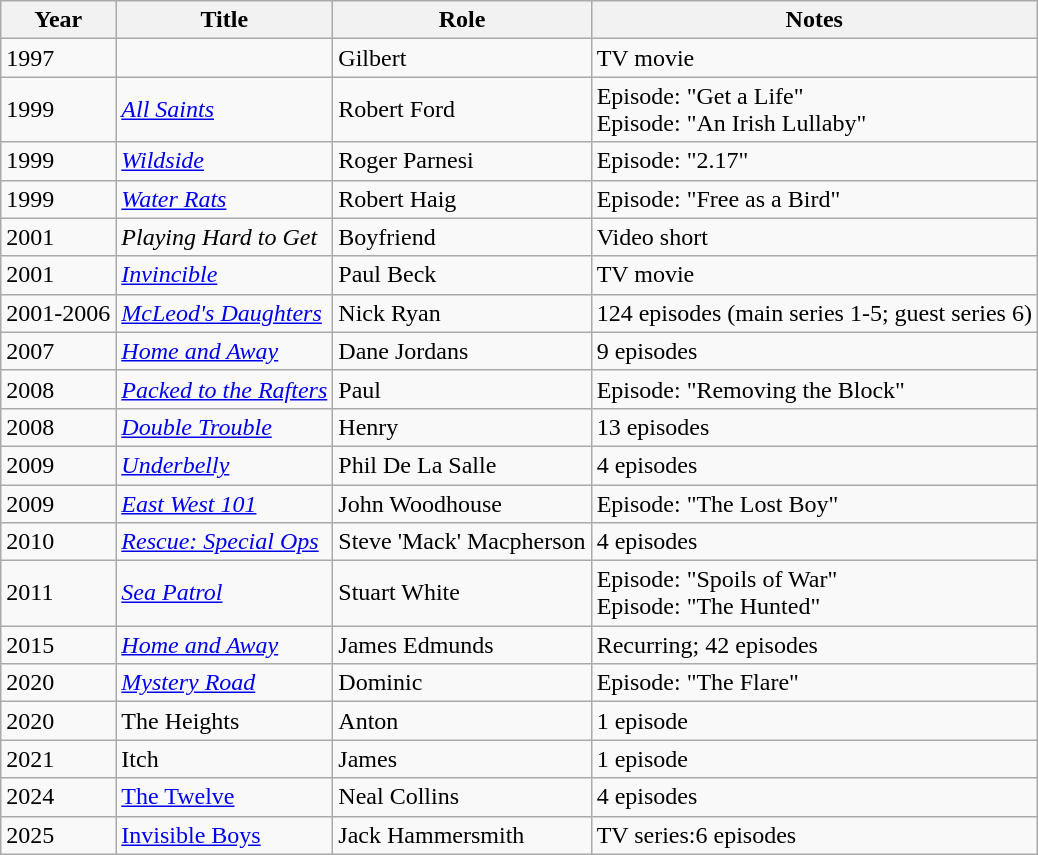<table class="wikitable sortable">
<tr>
<th>Year</th>
<th>Title</th>
<th>Role</th>
<th class="unsortable">Notes</th>
</tr>
<tr>
<td>1997</td>
<td><em></em></td>
<td>Gilbert</td>
<td>TV movie</td>
</tr>
<tr>
<td>1999</td>
<td><em><a href='#'>All Saints</a></em></td>
<td>Robert Ford</td>
<td>Episode: "Get a Life"<br>Episode: "An Irish Lullaby"</td>
</tr>
<tr>
<td>1999</td>
<td><em><a href='#'>Wildside</a></em></td>
<td>Roger Parnesi</td>
<td>Episode: "2.17"</td>
</tr>
<tr>
<td>1999</td>
<td><em><a href='#'>Water Rats</a></em></td>
<td>Robert Haig</td>
<td>Episode: "Free as a Bird"</td>
</tr>
<tr>
<td>2001</td>
<td><em>Playing Hard to Get</em></td>
<td>Boyfriend</td>
<td>Video short</td>
</tr>
<tr>
<td>2001</td>
<td><em><a href='#'>Invincible</a></em></td>
<td>Paul Beck</td>
<td>TV movie</td>
</tr>
<tr>
<td>2001-2006</td>
<td><em><a href='#'>McLeod's Daughters</a></em></td>
<td>Nick Ryan</td>
<td>124 episodes (main series 1-5; guest series 6)</td>
</tr>
<tr>
<td>2007</td>
<td><em><a href='#'>Home and Away</a></em></td>
<td>Dane Jordans</td>
<td>9 episodes</td>
</tr>
<tr>
<td>2008</td>
<td><em><a href='#'>Packed to the Rafters</a></em></td>
<td>Paul</td>
<td>Episode: "Removing the Block"</td>
</tr>
<tr>
<td>2008</td>
<td><em><a href='#'>Double Trouble</a></em></td>
<td>Henry</td>
<td>13 episodes</td>
</tr>
<tr>
<td>2009</td>
<td><em><a href='#'>Underbelly</a></em></td>
<td>Phil De La Salle</td>
<td>4 episodes</td>
</tr>
<tr>
<td>2009</td>
<td><em><a href='#'>East West 101</a></em></td>
<td>John Woodhouse</td>
<td>Episode: "The Lost Boy"</td>
</tr>
<tr>
<td>2010</td>
<td><em><a href='#'>Rescue: Special Ops</a></em></td>
<td>Steve 'Mack' Macpherson</td>
<td>4 episodes</td>
</tr>
<tr>
<td>2011</td>
<td><em><a href='#'>Sea Patrol</a></em></td>
<td>Stuart White</td>
<td>Episode: "Spoils of War"<br>Episode: "The Hunted"</td>
</tr>
<tr>
<td>2015</td>
<td><em><a href='#'>Home and Away</a></em></td>
<td>James Edmunds</td>
<td>Recurring; 42 episodes</td>
</tr>
<tr>
<td>2020</td>
<td><em><a href='#'>Mystery Road</a></td>
<td>Dominic</td>
<td>Episode: "The Flare"</td>
</tr>
<tr>
<td>2020</td>
<td></em>The Heights<em></td>
<td>Anton</td>
<td>1 episode</td>
</tr>
<tr>
<td>2021</td>
<td></em>Itch<em></td>
<td>James</td>
<td>1 episode</td>
</tr>
<tr>
<td>2024</td>
<td></em><a href='#'>The Twelve</a><em></td>
<td>Neal Collins</td>
<td>4 episodes</td>
</tr>
<tr>
<td>2025</td>
<td></em><a href='#'>Invisible Boys</a><em></td>
<td>Jack Hammersmith</td>
<td>TV series:6 episodes</td>
</tr>
</table>
